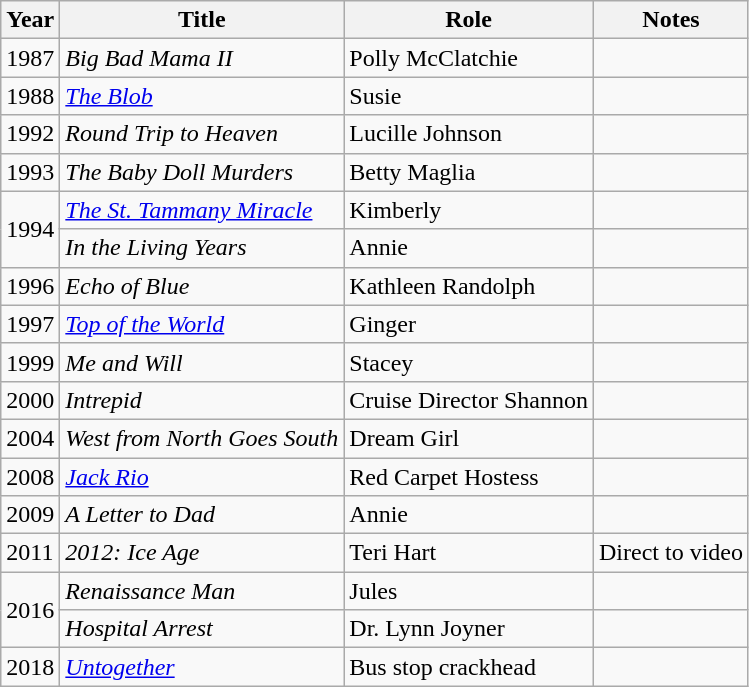<table class="wikitable sortable">
<tr>
<th>Year</th>
<th>Title</th>
<th>Role</th>
<th class="unsortable">Notes</th>
</tr>
<tr>
<td>1987</td>
<td><em>Big Bad Mama II</em></td>
<td>Polly McClatchie</td>
<td></td>
</tr>
<tr>
<td>1988</td>
<td><em><a href='#'>The Blob</a></em></td>
<td>Susie</td>
<td></td>
</tr>
<tr>
<td>1992</td>
<td><em>Round Trip to Heaven</em></td>
<td>Lucille Johnson</td>
<td></td>
</tr>
<tr>
<td>1993</td>
<td><em>The Baby Doll Murders</em></td>
<td>Betty Maglia</td>
<td></td>
</tr>
<tr>
<td rowspan=2>1994</td>
<td><em><a href='#'>The St. Tammany Miracle</a></em></td>
<td>Kimberly</td>
<td></td>
</tr>
<tr>
<td><em>In the Living Years</em></td>
<td>Annie</td>
<td></td>
</tr>
<tr>
<td>1996</td>
<td><em>Echo of Blue</em></td>
<td>Kathleen Randolph</td>
<td></td>
</tr>
<tr>
<td>1997</td>
<td><em><a href='#'>Top of the World</a></em></td>
<td>Ginger</td>
<td></td>
</tr>
<tr>
<td>1999</td>
<td><em>Me and Will</em></td>
<td>Stacey</td>
<td></td>
</tr>
<tr>
<td>2000</td>
<td><em>Intrepid</em></td>
<td>Cruise Director Shannon</td>
<td></td>
</tr>
<tr>
<td>2004</td>
<td><em>West from North Goes South</em></td>
<td>Dream Girl</td>
<td></td>
</tr>
<tr>
<td>2008</td>
<td><em><a href='#'>Jack Rio</a></em></td>
<td>Red Carpet Hostess</td>
<td></td>
</tr>
<tr>
<td>2009</td>
<td><em>A Letter to Dad</em></td>
<td>Annie</td>
<td></td>
</tr>
<tr>
<td>2011</td>
<td><em>2012: Ice Age</em></td>
<td>Teri Hart</td>
<td>Direct to video</td>
</tr>
<tr>
<td rowspan=2>2016</td>
<td><em>Renaissance Man</em></td>
<td>Jules</td>
<td></td>
</tr>
<tr>
<td><em>Hospital Arrest</em></td>
<td>Dr. Lynn Joyner</td>
<td></td>
</tr>
<tr>
<td>2018</td>
<td><em><a href='#'>Untogether</a></em></td>
<td>Bus stop crackhead</td>
<td></td>
</tr>
</table>
